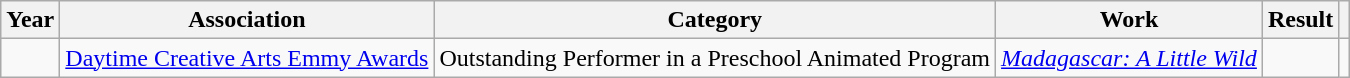<table class="wikitable sortable">
<tr>
<th>Year</th>
<th>Association</th>
<th>Category</th>
<th>Work</th>
<th>Result</th>
<th class="unsortable"></th>
</tr>
<tr>
<td></td>
<td><a href='#'>Daytime Creative Arts Emmy Awards</a></td>
<td>Outstanding Performer in a Preschool Animated Program</td>
<td><em><a href='#'>Madagascar: A Little Wild</a></em></td>
<td></td>
<td></td>
</tr>
</table>
